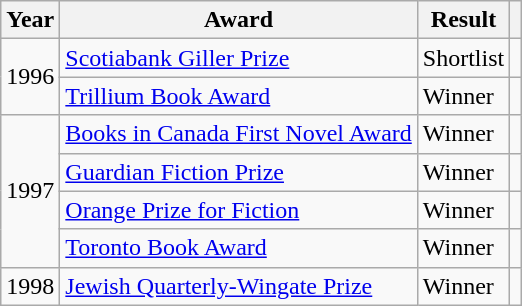<table class="wikitable">
<tr>
<th>Year</th>
<th>Award</th>
<th>Result</th>
<th></th>
</tr>
<tr>
<td rowspan="2">1996</td>
<td><a href='#'>Scotiabank Giller Prize</a></td>
<td>Shortlist</td>
<td></td>
</tr>
<tr>
<td><a href='#'>Trillium Book Award</a></td>
<td>Winner</td>
<td></td>
</tr>
<tr>
<td rowspan="4">1997</td>
<td><a href='#'>Books in Canada First Novel Award</a></td>
<td>Winner</td>
<td></td>
</tr>
<tr>
<td><a href='#'>Guardian Fiction Prize</a></td>
<td>Winner</td>
<td></td>
</tr>
<tr>
<td><a href='#'>Orange Prize for Fiction</a></td>
<td>Winner</td>
<td></td>
</tr>
<tr>
<td><a href='#'>Toronto Book Award</a></td>
<td>Winner</td>
<td></td>
</tr>
<tr>
<td>1998</td>
<td><a href='#'>Jewish Quarterly-Wingate Prize</a></td>
<td>Winner</td>
<td></td>
</tr>
</table>
